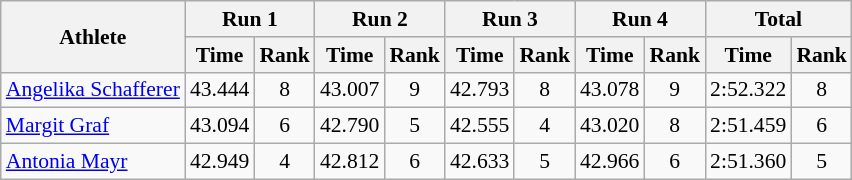<table class="wikitable" border="1" style="font-size:90%">
<tr>
<th rowspan="2">Athlete</th>
<th colspan="2">Run 1</th>
<th colspan="2">Run 2</th>
<th colspan="2">Run 3</th>
<th colspan="2">Run 4</th>
<th colspan="2">Total</th>
</tr>
<tr>
<th>Time</th>
<th>Rank</th>
<th>Time</th>
<th>Rank</th>
<th>Time</th>
<th>Rank</th>
<th>Time</th>
<th>Rank</th>
<th>Time</th>
<th>Rank</th>
</tr>
<tr>
<td><a href='#'>Angelika Schafferer</a></td>
<td align="center">43.444</td>
<td align="center">8</td>
<td align="center">43.007</td>
<td align="center">9</td>
<td align="center">42.793</td>
<td align="center">8</td>
<td align="center">43.078</td>
<td align="center">9</td>
<td align="center">2:52.322</td>
<td align="center">8</td>
</tr>
<tr>
<td><a href='#'>Margit Graf</a></td>
<td align="center">43.094</td>
<td align="center">6</td>
<td align="center">42.790</td>
<td align="center">5</td>
<td align="center">42.555</td>
<td align="center">4</td>
<td align="center">43.020</td>
<td align="center">8</td>
<td align="center">2:51.459</td>
<td align="center">6</td>
</tr>
<tr>
<td><a href='#'>Antonia Mayr</a></td>
<td align="center">42.949</td>
<td align="center">4</td>
<td align="center">42.812</td>
<td align="center">6</td>
<td align="center">42.633</td>
<td align="center">5</td>
<td align="center">42.966</td>
<td align="center">6</td>
<td align="center">2:51.360</td>
<td align="center">5</td>
</tr>
</table>
